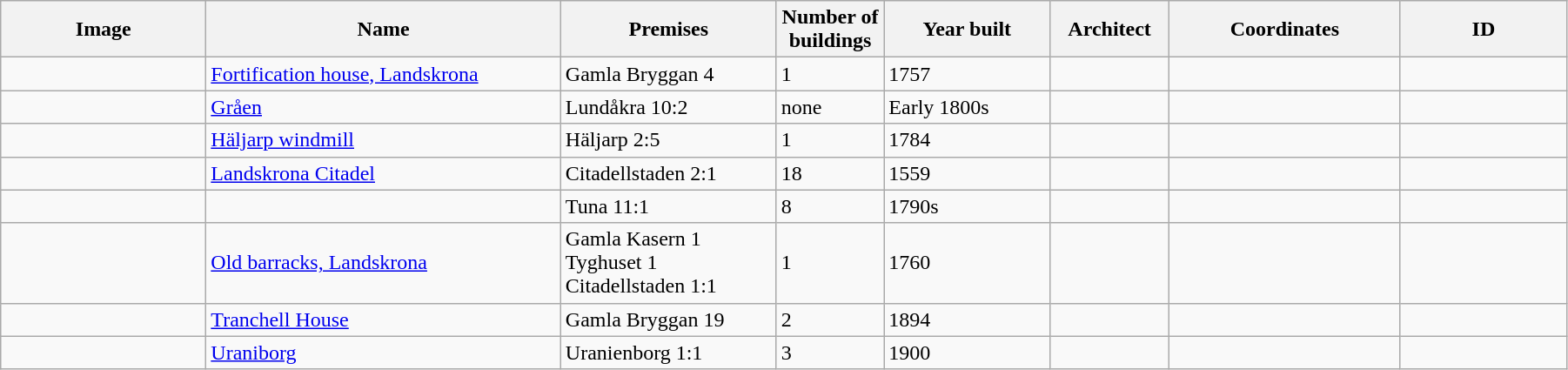<table class="wikitable" width="95%">
<tr>
<th width="150">Image</th>
<th>Name</th>
<th>Premises</th>
<th width="75">Number of<br>buildings</th>
<th width="120">Year built</th>
<th>Architect</th>
<th width="170">Coordinates</th>
<th width="120">ID</th>
</tr>
<tr>
<td></td>
<td><a href='#'>Fortification house, Landskrona</a></td>
<td>Gamla Bryggan 4</td>
<td>1</td>
<td>1757</td>
<td></td>
<td></td>
<td></td>
</tr>
<tr>
<td></td>
<td><a href='#'>Gråen</a></td>
<td>Lundåkra 10:2</td>
<td>none</td>
<td>Early 1800s</td>
<td></td>
<td></td>
<td></td>
</tr>
<tr>
<td></td>
<td><a href='#'>Häljarp windmill</a></td>
<td>Häljarp 2:5</td>
<td>1</td>
<td>1784</td>
<td></td>
<td></td>
<td></td>
</tr>
<tr>
<td></td>
<td><a href='#'>Landskrona Citadel</a></td>
<td>Citadellstaden 2:1</td>
<td>18</td>
<td>1559</td>
<td></td>
<td></td>
<td></td>
</tr>
<tr>
<td></td>
<td Nämndemansgården, Ven></td>
<td>Tuna 11:1</td>
<td>8</td>
<td>1790s</td>
<td></td>
<td></td>
<td></td>
</tr>
<tr>
<td></td>
<td><a href='#'>Old barracks, Landskrona</a></td>
<td>Gamla Kasern 1<br>Tyghuset 1<br>Citadellstaden 1:1</td>
<td>1</td>
<td>1760</td>
<td></td>
<td></td>
<td></td>
</tr>
<tr>
<td></td>
<td><a href='#'>Tranchell House</a></td>
<td>Gamla Bryggan 19</td>
<td>2</td>
<td>1894</td>
<td></td>
<td></td>
<td></td>
</tr>
<tr>
<td></td>
<td><a href='#'>Uraniborg</a></td>
<td>Uranienborg 1:1</td>
<td>3</td>
<td>1900</td>
<td></td>
<td></td>
<td></td>
</tr>
</table>
